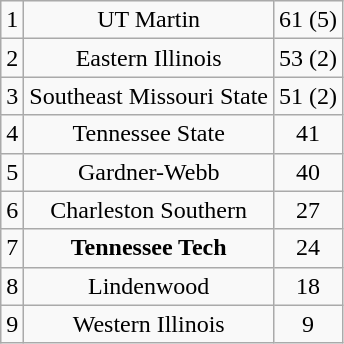<table class="wikitable">
<tr align="center">
<td>1</td>
<td>UT Martin</td>
<td>61 (5)</td>
</tr>
<tr align="center">
<td>2</td>
<td>Eastern Illinois</td>
<td>53 (2)</td>
</tr>
<tr align="center">
<td>3</td>
<td>Southeast Missouri State</td>
<td>51 (2)</td>
</tr>
<tr align="center">
<td>4</td>
<td>Tennessee State</td>
<td>41</td>
</tr>
<tr align="center">
<td>5</td>
<td>Gardner-Webb</td>
<td>40</td>
</tr>
<tr align="center">
<td>6</td>
<td>Charleston Southern</td>
<td>27</td>
</tr>
<tr align="center">
<td>7</td>
<td><strong>Tennessee Tech</strong></td>
<td>24</td>
</tr>
<tr align="center">
<td>8</td>
<td>Lindenwood</td>
<td>18</td>
</tr>
<tr align="center">
<td>9</td>
<td>Western Illinois</td>
<td>9</td>
</tr>
</table>
